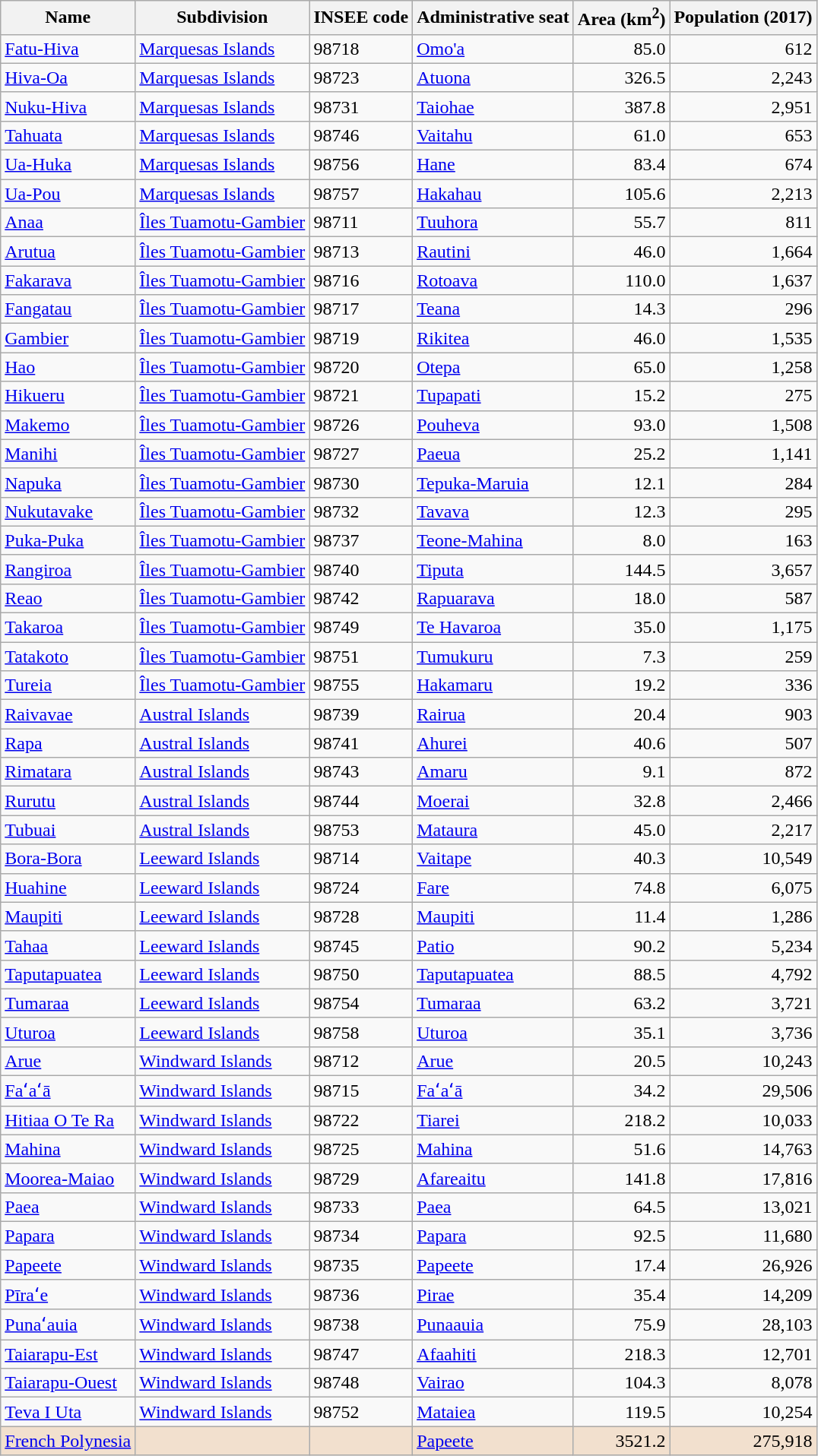<table class="wikitable sortable">
<tr>
<th>Name</th>
<th>Subdivision</th>
<th>INSEE code</th>
<th>Administrative seat</th>
<th>Area (km<sup>2</sup>)</th>
<th>Population (2017)</th>
</tr>
<tr>
<td><a href='#'>Fatu-Hiva</a></td>
<td><a href='#'>Marquesas Islands</a></td>
<td>98718</td>
<td><a href='#'>Omo'a</a></td>
<td align="right">85.0</td>
<td align="right">612</td>
</tr>
<tr>
<td><a href='#'>Hiva-Oa</a></td>
<td><a href='#'>Marquesas Islands</a></td>
<td>98723</td>
<td><a href='#'>Atuona</a></td>
<td align="right">326.5</td>
<td align="right">2,243</td>
</tr>
<tr>
<td><a href='#'>Nuku-Hiva</a></td>
<td><a href='#'>Marquesas Islands</a></td>
<td>98731</td>
<td><a href='#'>Taiohae</a></td>
<td align="right">387.8</td>
<td align="right">2,951</td>
</tr>
<tr>
<td><a href='#'>Tahuata</a></td>
<td><a href='#'>Marquesas Islands</a></td>
<td>98746</td>
<td><a href='#'>Vaitahu</a></td>
<td align="right">61.0</td>
<td align="right">653</td>
</tr>
<tr>
<td><a href='#'>Ua-Huka</a></td>
<td><a href='#'>Marquesas Islands</a></td>
<td>98756</td>
<td><a href='#'>Hane</a></td>
<td align="right">83.4</td>
<td align="right">674</td>
</tr>
<tr>
<td><a href='#'>Ua-Pou</a></td>
<td><a href='#'>Marquesas Islands</a></td>
<td>98757</td>
<td><a href='#'>Hakahau</a></td>
<td align="right">105.6</td>
<td align="right">2,213</td>
</tr>
<tr>
<td><a href='#'>Anaa</a></td>
<td><a href='#'>Îles Tuamotu-Gambier</a></td>
<td>98711</td>
<td><a href='#'>Tuuhora</a></td>
<td align="right">55.7</td>
<td align="right">811</td>
</tr>
<tr>
<td><a href='#'>Arutua</a></td>
<td><a href='#'>Îles Tuamotu-Gambier</a></td>
<td>98713</td>
<td><a href='#'>Rautini</a></td>
<td align="right">46.0</td>
<td align="right">1,664</td>
</tr>
<tr>
<td><a href='#'>Fakarava</a></td>
<td><a href='#'>Îles Tuamotu-Gambier</a></td>
<td>98716</td>
<td><a href='#'>Rotoava</a></td>
<td align="right">110.0</td>
<td align="right">1,637</td>
</tr>
<tr>
<td><a href='#'>Fangatau</a></td>
<td><a href='#'>Îles Tuamotu-Gambier</a></td>
<td>98717</td>
<td><a href='#'>Teana</a></td>
<td align="right">14.3</td>
<td align="right">296</td>
</tr>
<tr>
<td><a href='#'>Gambier</a></td>
<td><a href='#'>Îles Tuamotu-Gambier</a></td>
<td>98719</td>
<td><a href='#'>Rikitea</a></td>
<td align="right">46.0</td>
<td align="right">1,535</td>
</tr>
<tr>
<td><a href='#'>Hao</a></td>
<td><a href='#'>Îles Tuamotu-Gambier</a></td>
<td>98720</td>
<td><a href='#'>Otepa</a></td>
<td align="right">65.0</td>
<td align="right">1,258</td>
</tr>
<tr>
<td><a href='#'>Hikueru</a></td>
<td><a href='#'>Îles Tuamotu-Gambier</a></td>
<td>98721</td>
<td><a href='#'>Tupapati</a></td>
<td align="right">15.2</td>
<td align="right">275</td>
</tr>
<tr>
<td><a href='#'>Makemo</a></td>
<td><a href='#'>Îles Tuamotu-Gambier</a></td>
<td>98726</td>
<td><a href='#'>Pouheva</a></td>
<td align="right">93.0</td>
<td align="right">1,508</td>
</tr>
<tr>
<td><a href='#'>Manihi</a></td>
<td><a href='#'>Îles Tuamotu-Gambier</a></td>
<td>98727</td>
<td><a href='#'>Paeua</a></td>
<td align="right">25.2</td>
<td align="right">1,141</td>
</tr>
<tr>
<td><a href='#'>Napuka</a></td>
<td><a href='#'>Îles Tuamotu-Gambier</a></td>
<td>98730</td>
<td><a href='#'>Tepuka-Maruia</a></td>
<td align="right">12.1</td>
<td align="right">284</td>
</tr>
<tr>
<td><a href='#'>Nukutavake</a></td>
<td><a href='#'>Îles Tuamotu-Gambier</a></td>
<td>98732</td>
<td><a href='#'>Tavava</a></td>
<td align="right">12.3</td>
<td align="right">295</td>
</tr>
<tr>
<td><a href='#'>Puka-Puka</a></td>
<td><a href='#'>Îles Tuamotu-Gambier</a></td>
<td>98737</td>
<td><a href='#'>Teone-Mahina</a></td>
<td align="right">8.0</td>
<td align="right">163</td>
</tr>
<tr>
<td><a href='#'>Rangiroa</a></td>
<td><a href='#'>Îles Tuamotu-Gambier</a></td>
<td>98740</td>
<td><a href='#'>Tiputa</a></td>
<td align="right">144.5</td>
<td align="right">3,657</td>
</tr>
<tr>
<td><a href='#'>Reao</a></td>
<td><a href='#'>Îles Tuamotu-Gambier</a></td>
<td>98742</td>
<td><a href='#'>Rapuarava</a></td>
<td align="right">18.0</td>
<td align="right">587</td>
</tr>
<tr>
<td><a href='#'>Takaroa</a></td>
<td><a href='#'>Îles Tuamotu-Gambier</a></td>
<td>98749</td>
<td><a href='#'>Te Havaroa</a></td>
<td align="right">35.0</td>
<td align="right">1,175</td>
</tr>
<tr>
<td><a href='#'>Tatakoto</a></td>
<td><a href='#'>Îles Tuamotu-Gambier</a></td>
<td>98751</td>
<td><a href='#'>Tumukuru</a></td>
<td align="right">7.3</td>
<td align="right">259</td>
</tr>
<tr>
<td><a href='#'>Tureia</a></td>
<td><a href='#'>Îles Tuamotu-Gambier</a></td>
<td>98755</td>
<td><a href='#'>Hakamaru</a></td>
<td align="right">19.2</td>
<td align="right">336</td>
</tr>
<tr>
<td><a href='#'>Raivavae</a></td>
<td><a href='#'>Austral Islands</a></td>
<td>98739</td>
<td><a href='#'>Rairua</a></td>
<td align="right">20.4</td>
<td align="right">903</td>
</tr>
<tr>
<td><a href='#'>Rapa</a></td>
<td><a href='#'>Austral Islands</a></td>
<td>98741</td>
<td><a href='#'>Ahurei</a></td>
<td align="right">40.6</td>
<td align="right">507</td>
</tr>
<tr>
<td><a href='#'>Rimatara</a></td>
<td><a href='#'>Austral Islands</a></td>
<td>98743</td>
<td><a href='#'>Amaru</a></td>
<td align="right">9.1</td>
<td align="right">872</td>
</tr>
<tr>
<td><a href='#'>Rurutu</a></td>
<td><a href='#'>Austral Islands</a></td>
<td>98744</td>
<td><a href='#'>Moerai</a></td>
<td align="right">32.8</td>
<td align="right">2,466</td>
</tr>
<tr>
<td><a href='#'>Tubuai</a></td>
<td><a href='#'>Austral Islands</a></td>
<td>98753</td>
<td><a href='#'>Mataura</a></td>
<td align="right">45.0</td>
<td align="right">2,217</td>
</tr>
<tr>
<td><a href='#'>Bora-Bora</a></td>
<td><a href='#'>Leeward Islands</a></td>
<td>98714</td>
<td><a href='#'>Vaitape</a></td>
<td align="right">40.3</td>
<td align="right">10,549</td>
</tr>
<tr>
<td><a href='#'>Huahine</a></td>
<td><a href='#'>Leeward Islands</a></td>
<td>98724</td>
<td><a href='#'>Fare</a></td>
<td align="right">74.8</td>
<td align="right">6,075</td>
</tr>
<tr>
<td><a href='#'>Maupiti</a></td>
<td><a href='#'>Leeward Islands</a></td>
<td>98728</td>
<td><a href='#'>Maupiti</a></td>
<td align="right">11.4</td>
<td align="right">1,286</td>
</tr>
<tr>
<td><a href='#'>Tahaa</a></td>
<td><a href='#'>Leeward Islands</a></td>
<td>98745</td>
<td><a href='#'>Patio</a></td>
<td align="right">90.2</td>
<td align="right">5,234</td>
</tr>
<tr>
<td><a href='#'>Taputapuatea</a></td>
<td><a href='#'>Leeward Islands</a></td>
<td>98750</td>
<td><a href='#'>Taputapuatea</a></td>
<td align="right">88.5</td>
<td align="right">4,792</td>
</tr>
<tr>
<td><a href='#'>Tumaraa</a></td>
<td><a href='#'>Leeward Islands</a></td>
<td>98754</td>
<td><a href='#'>Tumaraa</a></td>
<td align="right">63.2</td>
<td align="right">3,721</td>
</tr>
<tr>
<td><a href='#'>Uturoa</a></td>
<td><a href='#'>Leeward Islands</a></td>
<td>98758</td>
<td><a href='#'>Uturoa</a></td>
<td align="right">35.1</td>
<td align="right">3,736</td>
</tr>
<tr>
<td><a href='#'>Arue</a></td>
<td><a href='#'>Windward Islands</a></td>
<td>98712</td>
<td><a href='#'>Arue</a></td>
<td align="right">20.5</td>
<td align="right">10,243</td>
</tr>
<tr>
<td><a href='#'>Faʻaʻā</a></td>
<td><a href='#'>Windward Islands</a></td>
<td>98715</td>
<td><a href='#'>Faʻaʻā</a></td>
<td align="right">34.2</td>
<td align="right">29,506</td>
</tr>
<tr>
<td><a href='#'>Hitiaa O Te Ra</a></td>
<td><a href='#'>Windward Islands</a></td>
<td>98722</td>
<td><a href='#'>Tiarei</a></td>
<td align="right">218.2</td>
<td align="right">10,033</td>
</tr>
<tr>
<td><a href='#'>Mahina</a></td>
<td><a href='#'>Windward Islands</a></td>
<td>98725</td>
<td><a href='#'>Mahina</a></td>
<td align="right">51.6</td>
<td align="right">14,763</td>
</tr>
<tr>
<td><a href='#'>Moorea-Maiao</a></td>
<td><a href='#'>Windward Islands</a></td>
<td>98729</td>
<td><a href='#'>Afareaitu</a></td>
<td align="right">141.8</td>
<td align="right">17,816</td>
</tr>
<tr>
<td><a href='#'>Paea</a></td>
<td><a href='#'>Windward Islands</a></td>
<td>98733</td>
<td><a href='#'>Paea</a></td>
<td align="right">64.5</td>
<td align="right">13,021</td>
</tr>
<tr>
<td><a href='#'>Papara</a></td>
<td><a href='#'>Windward Islands</a></td>
<td>98734</td>
<td><a href='#'>Papara</a></td>
<td align="right">92.5</td>
<td align="right">11,680</td>
</tr>
<tr>
<td><a href='#'>Papeete</a></td>
<td><a href='#'>Windward Islands</a></td>
<td>98735</td>
<td><a href='#'>Papeete</a></td>
<td align="right">17.4</td>
<td align="right">26,926</td>
</tr>
<tr>
<td><a href='#'>Pīraʻe</a></td>
<td><a href='#'>Windward Islands</a></td>
<td>98736</td>
<td><a href='#'>Pirae</a></td>
<td align="right">35.4</td>
<td align="right">14,209</td>
</tr>
<tr>
<td><a href='#'>Punaʻauia</a></td>
<td><a href='#'>Windward Islands</a></td>
<td>98738</td>
<td><a href='#'>Punaauia</a></td>
<td align="right">75.9</td>
<td align="right">28,103</td>
</tr>
<tr>
<td><a href='#'>Taiarapu-Est</a></td>
<td><a href='#'>Windward Islands</a></td>
<td>98747</td>
<td><a href='#'>Afaahiti</a></td>
<td align="right">218.3</td>
<td align="right">12,701</td>
</tr>
<tr>
<td><a href='#'>Taiarapu-Ouest</a></td>
<td><a href='#'>Windward Islands</a></td>
<td>98748</td>
<td><a href='#'>Vairao</a></td>
<td align="right">104.3</td>
<td align="right">8,078</td>
</tr>
<tr>
<td><a href='#'>Teva I Uta</a></td>
<td><a href='#'>Windward Islands</a></td>
<td>98752</td>
<td><a href='#'>Mataiea</a></td>
<td align="right">119.5</td>
<td align="right">10,254</td>
</tr>
<tr style="background:#F2E0CE;" | class="sortbottom">
<td><a href='#'>French Polynesia</a></td>
<td></td>
<td></td>
<td><a href='#'>Papeete</a></td>
<td align="right">3521.2</td>
<td align="right">275,918</td>
</tr>
</table>
